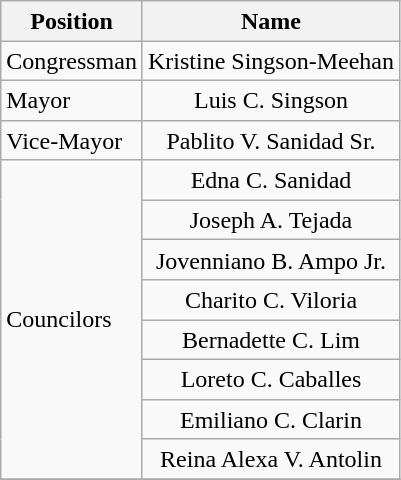<table class="wikitable" style="line-height:1.20em; font-size:100%;">
<tr>
<th>Position</th>
<th>Name</th>
</tr>
<tr>
<td>Congressman</td>
<td style="text-align:center;">Kristine Singson-Meehan</td>
</tr>
<tr>
<td>Mayor</td>
<td style="text-align:center;">Luis C. Singson</td>
</tr>
<tr>
<td>Vice-Mayor</td>
<td style="text-align:center;">Pablito V. Sanidad Sr.</td>
</tr>
<tr>
<td rowspan=8>Councilors</td>
<td style="text-align:center;">Edna C. Sanidad</td>
</tr>
<tr>
<td style="text-align:center;">Joseph A. Tejada</td>
</tr>
<tr>
<td style="text-align:center;">Jovenniano B. Ampo Jr.</td>
</tr>
<tr>
<td style="text-align:center;">Charito C. Viloria</td>
</tr>
<tr>
<td style="text-align:center;">Bernadette C. Lim</td>
</tr>
<tr>
<td style="text-align:center;">Loreto C. Caballes</td>
</tr>
<tr>
<td style="text-align:center;">Emiliano C. Clarin</td>
</tr>
<tr>
<td style="text-align:center;">Reina Alexa V. Antolin</td>
</tr>
<tr>
</tr>
</table>
